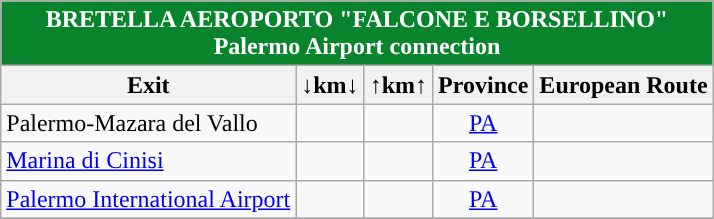<table class="wikitable" border="1">
<tr align="center" bgcolor="08842C" style="color: white;font-size:100%;">
<td colspan="6"><strong> BRETELLA AEROPORTO "FALCONE E BORSELLINO"<br>Palermo Airport connection</strong></td>
</tr>
<tr>
<th style="text-align:center;"><strong>Exit</strong></th>
<th style="text-align:center;"><strong>↓km↓</strong></th>
<th style="text-align:center;"><strong>↑km↑</strong></th>
<th align="center"><strong>Province</strong></th>
<th align="center"><strong>European Route</strong></th>
</tr>
<tr>
<td>   Palermo-Mazara del Vallo</td>
<td align="right"></td>
<td align="right"></td>
<td align="center"><a href='#'>PA</a></td>
<td align="center"></td>
</tr>
<tr>
<td> <a href='#'>Marina di Cinisi</a></td>
<td align="right"></td>
<td align="right"></td>
<td align="center"><a href='#'>PA</a></td>
<td align="center"></td>
</tr>
<tr>
<td>  <a href='#'>Palermo International Airport</a></td>
<td align="right"></td>
<td align="right"></td>
<td align="center"><a href='#'>PA</a></td>
<td align="center"></td>
</tr>
<tr>
</tr>
</table>
